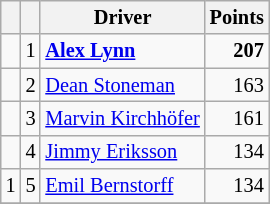<table class="wikitable" style="font-size: 85%;">
<tr>
<th></th>
<th></th>
<th>Driver</th>
<th>Points</th>
</tr>
<tr>
<td align="left"></td>
<td align="center">1</td>
<td> <strong><a href='#'>Alex Lynn</a></strong></td>
<td align="right"><strong>207</strong></td>
</tr>
<tr>
<td align="left"></td>
<td align="center">2</td>
<td> <a href='#'>Dean Stoneman</a></td>
<td align="right">163</td>
</tr>
<tr>
<td align="left"></td>
<td align="center">3</td>
<td> <a href='#'>Marvin Kirchhöfer</a></td>
<td align="right">161</td>
</tr>
<tr>
<td align="left"></td>
<td align="center">4</td>
<td> <a href='#'>Jimmy Eriksson</a></td>
<td align="right">134</td>
</tr>
<tr>
<td align="left"> 1</td>
<td align="center">5</td>
<td> <a href='#'>Emil Bernstorff</a></td>
<td align="right">134</td>
</tr>
<tr>
</tr>
</table>
